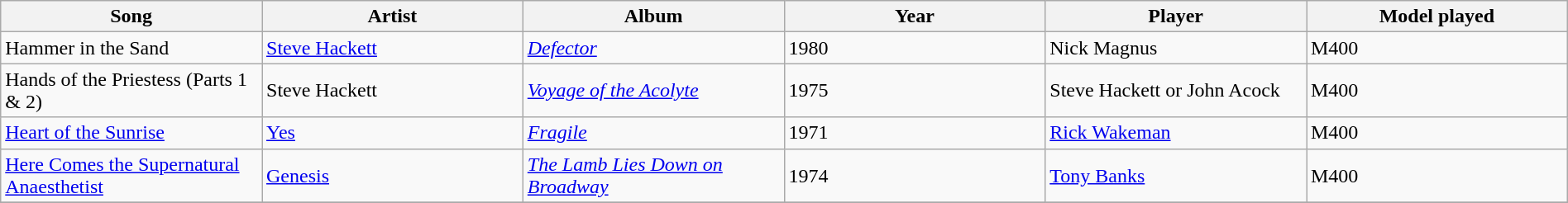<table class="wikitable" style="width:100%">
<tr>
<th style="width:100px;">Song</th>
<th style="width:100px;">Artist</th>
<th style="width:100px;">Album</th>
<th style="width:100px;">Year</th>
<th style="width:100px;">Player</th>
<th style="width:100px;">Model played</th>
</tr>
<tr>
<td>Hammer in the Sand</td>
<td><a href='#'>Steve Hackett</a></td>
<td><em><a href='#'>Defector</a></em></td>
<td>1980</td>
<td>Nick Magnus</td>
<td>M400</td>
</tr>
<tr>
<td>Hands of the Priestess (Parts 1 & 2)</td>
<td>Steve Hackett</td>
<td><em><a href='#'>Voyage of the Acolyte</a></em></td>
<td>1975</td>
<td>Steve Hackett or John Acock</td>
<td>M400</td>
</tr>
<tr>
<td><a href='#'>Heart of the Sunrise</a></td>
<td><a href='#'>Yes</a></td>
<td><em><a href='#'>Fragile</a></em></td>
<td>1971</td>
<td><a href='#'>Rick Wakeman</a></td>
<td>M400</td>
</tr>
<tr>
<td><a href='#'>Here Comes the Supernatural Anaesthetist</a></td>
<td><a href='#'>Genesis</a></td>
<td><em><a href='#'>The Lamb Lies Down on Broadway</a></em></td>
<td>1974</td>
<td><a href='#'>Tony Banks</a></td>
<td>M400</td>
</tr>
<tr>
</tr>
</table>
